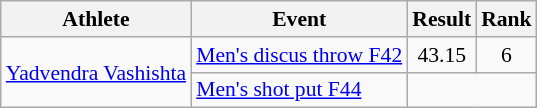<table class=wikitable style="font-size:90%">
<tr>
<th>Athlete</th>
<th>Event</th>
<th>Result</th>
<th>Rank</th>
</tr>
<tr>
<td rowspan="2"><a href='#'>Yadvendra Vashishta</a></td>
<td><a href='#'>Men's discus throw F42</a></td>
<td style="text-align:center;">43.15</td>
<td style="text-align:center;">6</td>
</tr>
<tr>
<td><a href='#'>Men's shot put F44</a></td>
<td style="text-align:center;" colspan="2"></td>
</tr>
</table>
